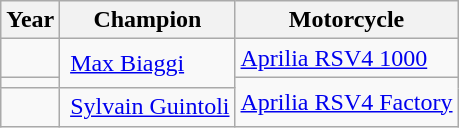<table class="wikitable">
<tr>
<th>Year</th>
<th>Champion</th>
<th>Motorcycle</th>
</tr>
<tr>
<td></td>
<td rowspan="2"> <a href='#'>Max Biaggi</a></td>
<td><a href='#'>Aprilia RSV4 1000</a></td>
</tr>
<tr>
<td></td>
<td rowspan="2"><a href='#'>Aprilia RSV4 Factory</a></td>
</tr>
<tr>
<td></td>
<td> <a href='#'>Sylvain Guintoli</a></td>
</tr>
</table>
